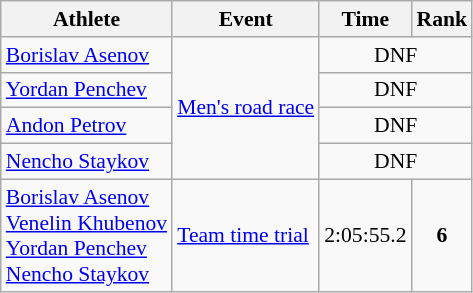<table class=wikitable style="font-size:90%">
<tr>
<th>Athlete</th>
<th>Event</th>
<th>Time</th>
<th>Rank</th>
</tr>
<tr align=center>
<td align=left><a href='#'>Borislav Asenov</a></td>
<td align=left rowspan=4><a href='#'>Men's road race</a></td>
<td colspan=2>DNF</td>
</tr>
<tr align=center>
<td align=left><a href='#'>Yordan Penchev</a></td>
<td colspan=2>DNF</td>
</tr>
<tr align=center>
<td align=left><a href='#'>Andon Petrov</a></td>
<td colspan=2>DNF</td>
</tr>
<tr align=center>
<td align=left><a href='#'>Nencho Staykov</a></td>
<td colspan=2>DNF</td>
</tr>
<tr align=center>
<td align=left><a href='#'>Borislav Asenov</a><br><a href='#'>Venelin Khubenov</a><br><a href='#'>Yordan Penchev</a><br><a href='#'>Nencho Staykov</a></td>
<td align=left><a href='#'>Team time trial</a></td>
<td>2:05:55.2</td>
<td><strong>6</strong></td>
</tr>
</table>
